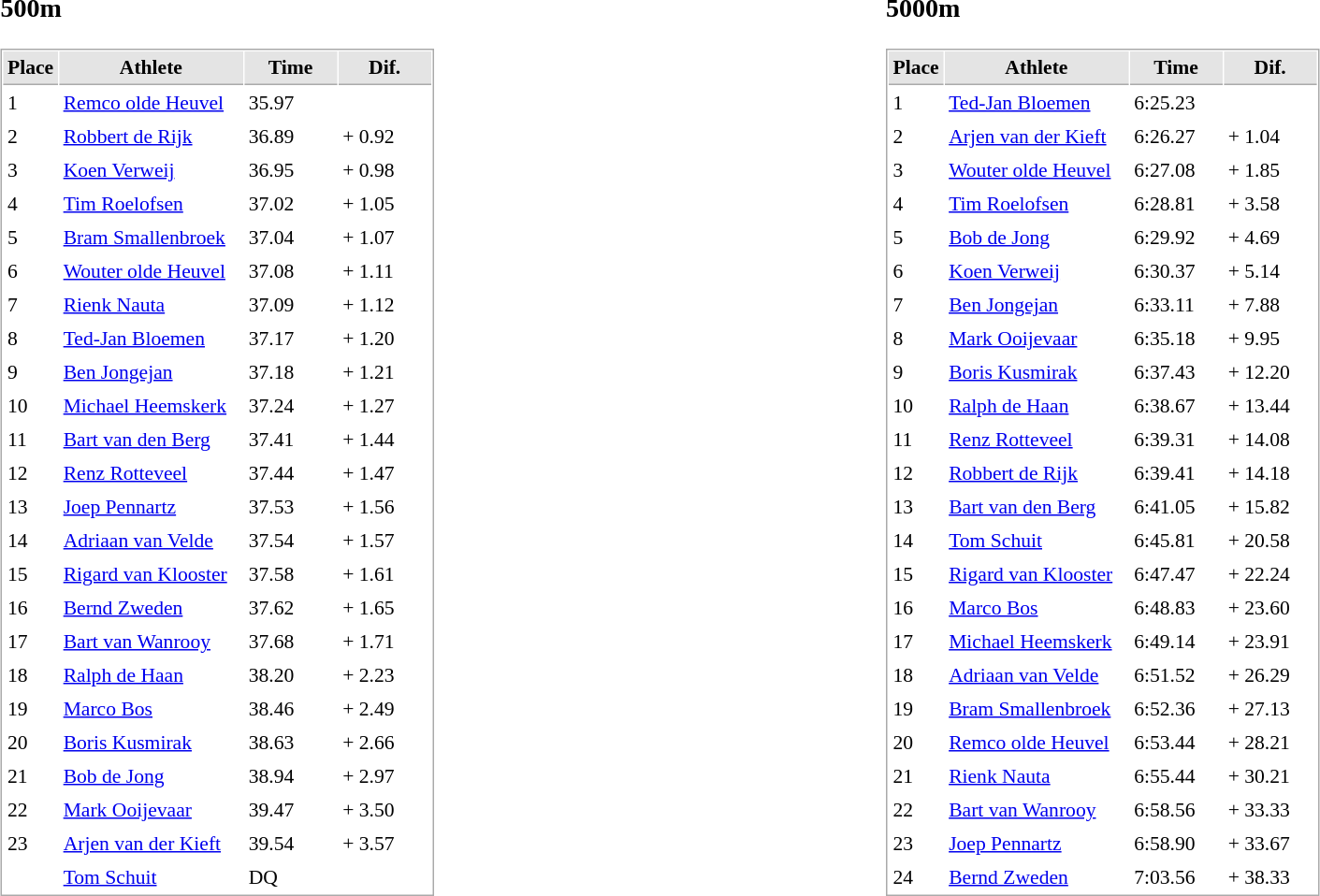<table width=100%>
<tr>
<td width=50% align=left valign=top><br><h3>500m</h3><table cellspacing="1" cellpadding="3" style="border:1px solid #AAAAAA;font-size:90%">
<tr bgcolor="#E4E4E4">
<th style="border-bottom:1px solid #AAAAAA" width=15>Place</th>
<th style="border-bottom:1px solid #AAAAAA" width=125>Athlete</th>
<th style="border-bottom:1px solid #AAAAAA" width=60>Time</th>
<th style="border-bottom:1px solid #AAAAAA" width=60>Dif.</th>
</tr>
<tr>
<td>1</td>
<td><a href='#'>Remco olde Heuvel</a></td>
<td>35.97</td>
<td></td>
</tr>
<tr>
<td>2</td>
<td><a href='#'>Robbert de Rijk</a></td>
<td>36.89</td>
<td>+ 0.92</td>
</tr>
<tr>
<td>3</td>
<td><a href='#'>Koen Verweij</a></td>
<td>36.95</td>
<td>+ 0.98</td>
</tr>
<tr>
<td>4</td>
<td><a href='#'>Tim Roelofsen</a></td>
<td>37.02</td>
<td>+ 1.05</td>
</tr>
<tr>
<td>5</td>
<td><a href='#'>Bram Smallenbroek</a></td>
<td>37.04</td>
<td>+ 1.07</td>
</tr>
<tr>
<td>6</td>
<td><a href='#'>Wouter olde Heuvel</a></td>
<td>37.08</td>
<td>+ 1.11</td>
</tr>
<tr>
<td>7</td>
<td><a href='#'>Rienk Nauta</a></td>
<td>37.09</td>
<td>+ 1.12</td>
</tr>
<tr>
<td>8</td>
<td><a href='#'>Ted-Jan Bloemen</a></td>
<td>37.17</td>
<td>+ 1.20</td>
</tr>
<tr>
<td>9</td>
<td><a href='#'>Ben Jongejan</a></td>
<td>37.18</td>
<td>+ 1.21</td>
</tr>
<tr>
<td>10</td>
<td><a href='#'>Michael Heemskerk</a></td>
<td>37.24</td>
<td>+ 1.27</td>
</tr>
<tr>
<td>11</td>
<td><a href='#'>Bart van den Berg</a></td>
<td>37.41</td>
<td>+ 1.44</td>
</tr>
<tr>
<td>12</td>
<td><a href='#'>Renz Rotteveel</a></td>
<td>37.44</td>
<td>+ 1.47</td>
</tr>
<tr>
<td>13</td>
<td><a href='#'>Joep Pennartz</a></td>
<td>37.53</td>
<td>+ 1.56</td>
</tr>
<tr>
<td>14</td>
<td><a href='#'>Adriaan van Velde</a></td>
<td>37.54</td>
<td>+ 1.57</td>
</tr>
<tr>
<td>15</td>
<td><a href='#'>Rigard van Klooster</a></td>
<td>37.58</td>
<td>+ 1.61</td>
</tr>
<tr>
<td>16</td>
<td><a href='#'>Bernd Zweden</a></td>
<td>37.62</td>
<td>+ 1.65</td>
</tr>
<tr>
<td>17</td>
<td><a href='#'>Bart van Wanrooy</a></td>
<td>37.68</td>
<td>+ 1.71</td>
</tr>
<tr>
<td>18</td>
<td><a href='#'>Ralph de Haan</a></td>
<td>38.20</td>
<td>+ 2.23</td>
</tr>
<tr>
<td>19</td>
<td><a href='#'>Marco Bos</a></td>
<td>38.46</td>
<td>+ 2.49</td>
</tr>
<tr>
<td>20</td>
<td><a href='#'>Boris Kusmirak</a></td>
<td>38.63</td>
<td>+ 2.66</td>
</tr>
<tr>
<td>21</td>
<td><a href='#'>Bob de Jong</a></td>
<td>38.94</td>
<td>+ 2.97</td>
</tr>
<tr>
<td>22</td>
<td><a href='#'>Mark Ooijevaar</a></td>
<td>39.47</td>
<td>+ 3.50</td>
</tr>
<tr>
<td>23</td>
<td><a href='#'>Arjen van der Kieft</a></td>
<td>39.54</td>
<td>+ 3.57</td>
</tr>
<tr>
<td></td>
<td><a href='#'>Tom Schuit</a></td>
<td>DQ</td>
<td></td>
</tr>
</table>
</td>
<td width=50% align=left valign=top><br><h3>5000m</h3><table cellspacing="1" cellpadding="3" style="border:1px solid #AAAAAA;font-size:90%">
<tr bgcolor="#E4E4E4">
<th style="border-bottom:1px solid #AAAAAA" width=15>Place</th>
<th style="border-bottom:1px solid #AAAAAA" width=125>Athlete</th>
<th style="border-bottom:1px solid #AAAAAA" width=60>Time</th>
<th style="border-bottom:1px solid #AAAAAA" width=60>Dif.</th>
</tr>
<tr>
<td>1</td>
<td><a href='#'>Ted-Jan Bloemen</a></td>
<td>6:25.23</td>
<td></td>
</tr>
<tr>
<td>2</td>
<td><a href='#'>Arjen van der Kieft</a></td>
<td>6:26.27</td>
<td>+ 1.04</td>
</tr>
<tr>
<td>3</td>
<td><a href='#'>Wouter olde Heuvel</a></td>
<td>6:27.08</td>
<td>+ 1.85</td>
</tr>
<tr>
<td>4</td>
<td><a href='#'>Tim Roelofsen</a></td>
<td>6:28.81</td>
<td>+ 3.58</td>
</tr>
<tr>
<td>5</td>
<td><a href='#'>Bob de Jong</a></td>
<td>6:29.92</td>
<td>+ 4.69</td>
</tr>
<tr>
<td>6</td>
<td><a href='#'>Koen Verweij</a></td>
<td>6:30.37</td>
<td>+ 5.14</td>
</tr>
<tr>
<td>7</td>
<td><a href='#'>Ben Jongejan</a></td>
<td>6:33.11</td>
<td>+ 7.88</td>
</tr>
<tr>
<td>8</td>
<td><a href='#'>Mark Ooijevaar</a></td>
<td>6:35.18</td>
<td>+ 9.95</td>
</tr>
<tr>
<td>9</td>
<td><a href='#'>Boris Kusmirak</a></td>
<td>6:37.43</td>
<td>+ 12.20</td>
</tr>
<tr>
<td>10</td>
<td><a href='#'>Ralph de Haan</a></td>
<td>6:38.67</td>
<td>+ 13.44</td>
</tr>
<tr>
<td>11</td>
<td><a href='#'>Renz Rotteveel</a></td>
<td>6:39.31</td>
<td>+ 14.08</td>
</tr>
<tr>
<td>12</td>
<td><a href='#'>Robbert de Rijk</a></td>
<td>6:39.41</td>
<td>+ 14.18</td>
</tr>
<tr>
<td>13</td>
<td><a href='#'>Bart van den Berg</a></td>
<td>6:41.05</td>
<td>+ 15.82</td>
</tr>
<tr>
<td>14</td>
<td><a href='#'>Tom Schuit</a></td>
<td>6:45.81</td>
<td>+ 20.58</td>
</tr>
<tr>
<td>15</td>
<td><a href='#'>Rigard van Klooster</a></td>
<td>6:47.47</td>
<td>+ 22.24</td>
</tr>
<tr>
<td>16</td>
<td><a href='#'>Marco Bos</a></td>
<td>6:48.83</td>
<td>+ 23.60</td>
</tr>
<tr>
<td>17</td>
<td><a href='#'>Michael Heemskerk</a></td>
<td>6:49.14</td>
<td>+ 23.91</td>
</tr>
<tr>
<td>18</td>
<td><a href='#'>Adriaan van Velde</a></td>
<td>6:51.52</td>
<td>+ 26.29</td>
</tr>
<tr>
<td>19</td>
<td><a href='#'>Bram Smallenbroek</a></td>
<td>6:52.36</td>
<td>+ 27.13</td>
</tr>
<tr>
<td>20</td>
<td><a href='#'>Remco olde Heuvel</a></td>
<td>6:53.44</td>
<td>+ 28.21</td>
</tr>
<tr>
<td>21</td>
<td><a href='#'>Rienk Nauta</a></td>
<td>6:55.44</td>
<td>+ 30.21</td>
</tr>
<tr>
<td>22</td>
<td><a href='#'>Bart van Wanrooy</a></td>
<td>6:58.56</td>
<td>+ 33.33</td>
</tr>
<tr>
<td>23</td>
<td><a href='#'>Joep Pennartz</a></td>
<td>6:58.90</td>
<td>+ 33.67</td>
</tr>
<tr>
<td>24</td>
<td><a href='#'>Bernd Zweden</a></td>
<td>7:03.56</td>
<td>+ 38.33</td>
</tr>
</table>
</td>
</tr>
</table>
